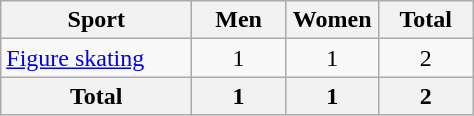<table class="wikitable sortable" style=text-align:center>
<tr>
<th width=120>Sport</th>
<th width=55>Men</th>
<th width=55>Women</th>
<th width=55>Total</th>
</tr>
<tr>
<td align=left><a href='#'>Figure skating</a></td>
<td>1</td>
<td>1</td>
<td>2</td>
</tr>
<tr>
<th>Total</th>
<th>1</th>
<th>1</th>
<th>2</th>
</tr>
</table>
